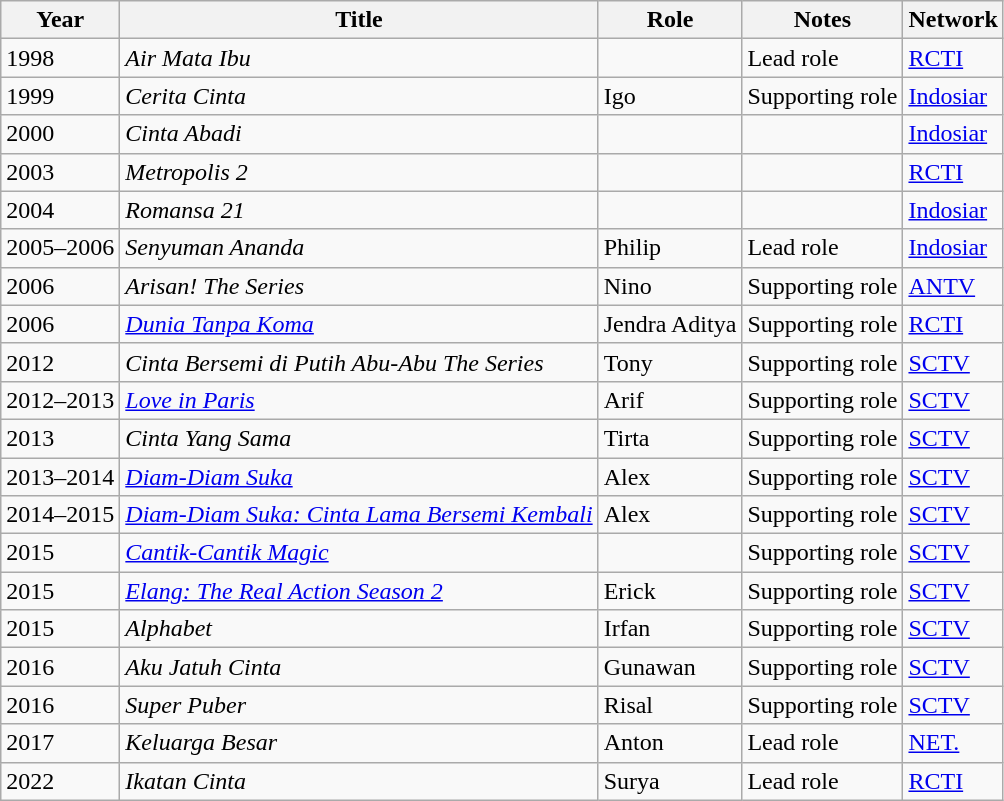<table class="wikitable">
<tr>
<th>Year</th>
<th>Title</th>
<th>Role</th>
<th>Notes</th>
<th>Network</th>
</tr>
<tr>
<td>1998</td>
<td><em>Air Mata Ibu</em></td>
<td></td>
<td>Lead role</td>
<td><a href='#'>RCTI</a></td>
</tr>
<tr>
<td>1999</td>
<td><em>Cerita Cinta</em></td>
<td>Igo</td>
<td>Supporting role</td>
<td><a href='#'>Indosiar</a></td>
</tr>
<tr>
<td>2000</td>
<td><em>Cinta Abadi</em></td>
<td></td>
<td></td>
<td><a href='#'>Indosiar</a></td>
</tr>
<tr>
<td>2003</td>
<td><em>Metropolis 2</em></td>
<td></td>
<td></td>
<td><a href='#'>RCTI</a></td>
</tr>
<tr>
<td>2004</td>
<td><em>Romansa 21</em></td>
<td></td>
<td></td>
<td><a href='#'>Indosiar</a></td>
</tr>
<tr>
<td>2005–2006</td>
<td><em>Senyuman Ananda</em></td>
<td>Philip</td>
<td>Lead role</td>
<td><a href='#'>Indosiar</a></td>
</tr>
<tr>
<td>2006</td>
<td><em>Arisan! The Series</em></td>
<td>Nino</td>
<td>Supporting role</td>
<td><a href='#'>ANTV</a></td>
</tr>
<tr>
<td>2006</td>
<td><em><a href='#'>Dunia Tanpa Koma</a></em></td>
<td>Jendra Aditya</td>
<td>Supporting role</td>
<td><a href='#'>RCTI</a></td>
</tr>
<tr>
<td>2012</td>
<td><em>Cinta Bersemi di Putih Abu-Abu The Series</em></td>
<td>Tony</td>
<td>Supporting role</td>
<td><a href='#'>SCTV</a></td>
</tr>
<tr>
<td>2012–2013</td>
<td><em><a href='#'>Love in Paris</a></em></td>
<td>Arif</td>
<td>Supporting role</td>
<td><a href='#'>SCTV</a></td>
</tr>
<tr>
<td>2013</td>
<td><em>Cinta Yang Sama</em></td>
<td>Tirta</td>
<td>Supporting role</td>
<td><a href='#'>SCTV</a></td>
</tr>
<tr>
<td>2013–2014</td>
<td><em><a href='#'>Diam-Diam Suka</a></em></td>
<td>Alex</td>
<td>Supporting role</td>
<td><a href='#'>SCTV</a></td>
</tr>
<tr>
<td>2014–2015</td>
<td><em><a href='#'>Diam-Diam Suka: Cinta Lama Bersemi Kembali</a></em></td>
<td>Alex</td>
<td>Supporting role</td>
<td><a href='#'>SCTV</a></td>
</tr>
<tr>
<td>2015</td>
<td><em><a href='#'>Cantik-Cantik Magic</a></em></td>
<td></td>
<td>Supporting role</td>
<td><a href='#'>SCTV</a></td>
</tr>
<tr>
<td>2015</td>
<td><em><a href='#'>Elang: The Real Action Season 2</a></em></td>
<td>Erick</td>
<td>Supporting role</td>
<td><a href='#'>SCTV</a></td>
</tr>
<tr>
<td>2015</td>
<td><em>Alphabet</em></td>
<td>Irfan</td>
<td>Supporting role</td>
<td><a href='#'>SCTV</a></td>
</tr>
<tr>
<td>2016</td>
<td><em>Aku Jatuh Cinta</em></td>
<td>Gunawan</td>
<td>Supporting role</td>
<td><a href='#'>SCTV</a></td>
</tr>
<tr>
<td>2016</td>
<td><em>Super Puber</em></td>
<td>Risal</td>
<td>Supporting role</td>
<td><a href='#'>SCTV</a></td>
</tr>
<tr>
<td>2017</td>
<td><em>Keluarga Besar</em></td>
<td>Anton</td>
<td>Lead role</td>
<td><a href='#'>NET.</a></td>
</tr>
<tr>
<td>2022</td>
<td><em>Ikatan Cinta</em></td>
<td>Surya</td>
<td>Lead role</td>
<td><a href='#'>RCTI</a></td>
</tr>
</table>
